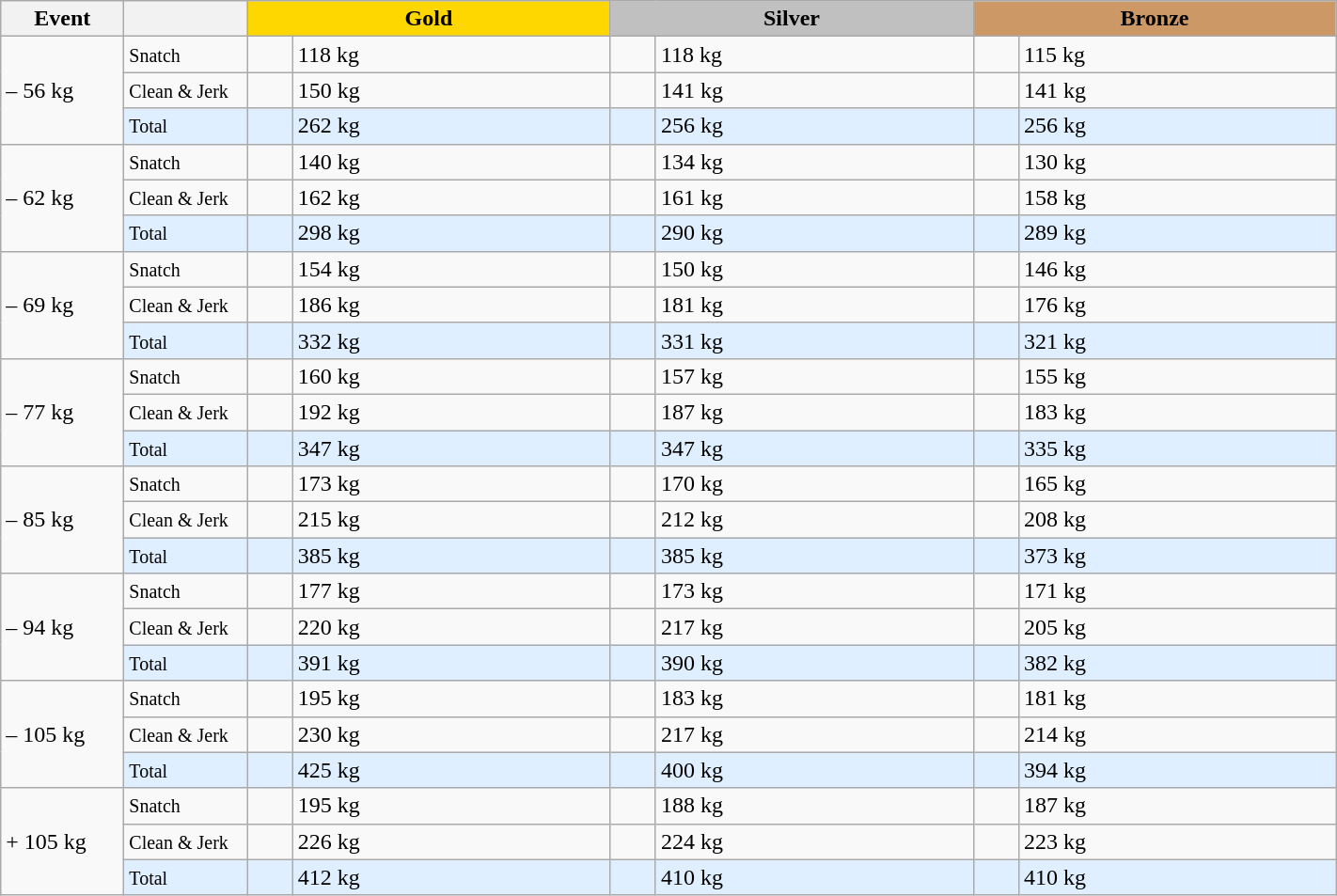<table class="wikitable">
<tr>
<th width=80>Event</th>
<th width=80></th>
<td bgcolor=gold align="center" colspan=2 width=250><strong>Gold</strong></td>
<td bgcolor=silver align="center" colspan=2 width=250><strong>Silver</strong></td>
<td bgcolor=#cc9966 colspan=2 align="center" width=250><strong>Bronze</strong></td>
</tr>
<tr>
<td rowspan=3>– 56 kg<br><em></em></td>
<td><small>Snatch</small></td>
<td></td>
<td>118 kg</td>
<td></td>
<td>118 kg</td>
<td></td>
<td>115 kg</td>
</tr>
<tr>
<td><small>Clean & Jerk</small></td>
<td></td>
<td>150 kg</td>
<td></td>
<td>141 kg</td>
<td></td>
<td>141 kg</td>
</tr>
<tr bgcolor=#dfefff>
<td><small>Total</small></td>
<td><strong></strong></td>
<td>262 kg</td>
<td><strong></strong></td>
<td>256 kg</td>
<td><strong></strong></td>
<td>256 kg</td>
</tr>
<tr>
<td rowspan=3>– 62 kg<br><em></em></td>
<td><small>Snatch</small></td>
<td></td>
<td>140 kg</td>
<td></td>
<td>134 kg</td>
<td></td>
<td>130 kg</td>
</tr>
<tr>
<td><small>Clean & Jerk</small></td>
<td></td>
<td>162 kg</td>
<td></td>
<td>161 kg</td>
<td></td>
<td>158 kg</td>
</tr>
<tr bgcolor=#dfefff>
<td><small>Total</small></td>
<td><strong></strong></td>
<td>298 kg</td>
<td><strong></strong></td>
<td>290 kg</td>
<td><strong></strong></td>
<td>289 kg</td>
</tr>
<tr>
<td rowspan=3>– 69 kg<br><em></em></td>
<td><small>Snatch</small></td>
<td></td>
<td>154 kg</td>
<td></td>
<td>150 kg</td>
<td></td>
<td>146 kg</td>
</tr>
<tr>
<td><small>Clean & Jerk</small></td>
<td></td>
<td>186 kg</td>
<td></td>
<td>181 kg</td>
<td></td>
<td>176 kg</td>
</tr>
<tr bgcolor=#dfefff>
<td><small>Total</small></td>
<td><strong></strong></td>
<td>332 kg</td>
<td><strong></strong></td>
<td>331 kg</td>
<td><strong></strong></td>
<td>321 kg</td>
</tr>
<tr>
<td rowspan=3>– 77 kg<br><em></em></td>
<td><small>Snatch</small></td>
<td></td>
<td>160 kg</td>
<td></td>
<td>157 kg</td>
<td></td>
<td>155 kg</td>
</tr>
<tr>
<td><small>Clean & Jerk</small></td>
<td></td>
<td>192 kg</td>
<td></td>
<td>187 kg</td>
<td></td>
<td>183 kg</td>
</tr>
<tr bgcolor=#dfefff>
<td><small>Total</small></td>
<td><strong></strong></td>
<td>347 kg</td>
<td><strong></strong></td>
<td>347 kg</td>
<td><strong></strong></td>
<td>335 kg</td>
</tr>
<tr>
<td rowspan=3>– 85 kg<br><em></em></td>
<td><small>Snatch</small></td>
<td></td>
<td>173 kg</td>
<td></td>
<td>170 kg</td>
<td></td>
<td>165 kg</td>
</tr>
<tr>
<td><small>Clean & Jerk</small></td>
<td></td>
<td>215 kg</td>
<td></td>
<td>212 kg</td>
<td></td>
<td>208 kg</td>
</tr>
<tr bgcolor=#dfefff>
<td><small>Total</small></td>
<td><strong></strong></td>
<td>385 kg</td>
<td><strong></strong></td>
<td>385 kg</td>
<td><strong></strong></td>
<td>373 kg</td>
</tr>
<tr>
<td rowspan=3>– 94 kg<br><em></em></td>
<td><small>Snatch</small></td>
<td></td>
<td>177 kg</td>
<td></td>
<td>173 kg</td>
<td></td>
<td>171 kg</td>
</tr>
<tr>
<td><small>Clean & Jerk</small></td>
<td></td>
<td>220 kg</td>
<td></td>
<td>217 kg</td>
<td></td>
<td>205 kg</td>
</tr>
<tr bgcolor=#dfefff>
<td><small>Total</small></td>
<td><strong></strong></td>
<td>391 kg</td>
<td><strong></strong></td>
<td>390 kg</td>
<td><strong></strong></td>
<td>382 kg</td>
</tr>
<tr>
<td rowspan=3>– 105 kg</td>
<td><small>Snatch</small></td>
<td></td>
<td>195 kg</td>
<td></td>
<td>183 kg</td>
<td></td>
<td>181 kg</td>
</tr>
<tr>
<td><small>Clean & Jerk</small></td>
<td></td>
<td>230 kg</td>
<td></td>
<td>217 kg</td>
<td></td>
<td>214 kg</td>
</tr>
<tr bgcolor=#dfefff>
<td><small>Total</small></td>
<td><strong></strong></td>
<td>425 kg</td>
<td><strong></strong></td>
<td>400 kg</td>
<td><strong></strong></td>
<td>394 kg</td>
</tr>
<tr>
<td rowspan=3>+ 105 kg</td>
<td><small>Snatch</small></td>
<td></td>
<td>195 kg</td>
<td></td>
<td>188 kg</td>
<td></td>
<td>187 kg</td>
</tr>
<tr>
<td><small>Clean & Jerk</small></td>
<td></td>
<td>226 kg</td>
<td></td>
<td>224 kg</td>
<td></td>
<td>223 kg</td>
</tr>
<tr bgcolor=#dfefff>
<td><small>Total</small></td>
<td><strong></strong></td>
<td>412 kg</td>
<td><strong></strong></td>
<td>410 kg</td>
<td><strong></strong></td>
<td>410 kg</td>
</tr>
</table>
